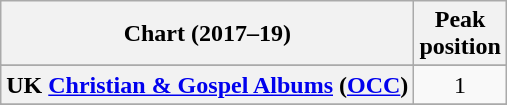<table class="wikitable sortable plainrowheaders" style="text-align:center">
<tr>
<th scope="col">Chart (2017–19)</th>
<th scope="col">Peak<br>position</th>
</tr>
<tr>
</tr>
<tr>
<th scope="row">UK <a href='#'>Christian & Gospel Albums</a> (<a href='#'>OCC</a>)</th>
<td>1</td>
</tr>
<tr>
</tr>
<tr>
</tr>
</table>
